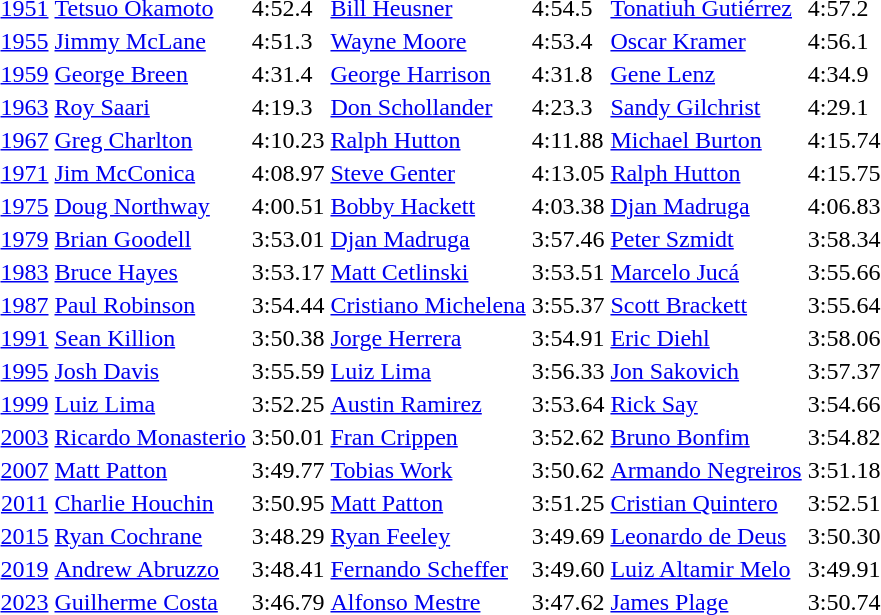<table>
<tr>
<td align=center><a href='#'>1951</a></td>
<td> <a href='#'>Tetsuo Okamoto</a></td>
<td>4:52.4</td>
<td> <a href='#'>Bill Heusner</a></td>
<td>4:54.5</td>
<td> <a href='#'>Tonatiuh Gutiérrez</a></td>
<td>4:57.2</td>
</tr>
<tr>
<td align=center><a href='#'>1955</a></td>
<td> <a href='#'>Jimmy McLane</a></td>
<td>4:51.3</td>
<td> <a href='#'>Wayne Moore</a></td>
<td>4:53.4</td>
<td> <a href='#'>Oscar Kramer</a></td>
<td>4:56.1</td>
</tr>
<tr>
<td align=center><a href='#'>1959</a></td>
<td> <a href='#'>George Breen</a></td>
<td>4:31.4</td>
<td> <a href='#'>George Harrison</a></td>
<td>4:31.8</td>
<td> <a href='#'>Gene Lenz</a></td>
<td>4:34.9</td>
</tr>
<tr>
<td align=center><a href='#'>1963</a></td>
<td> <a href='#'>Roy Saari</a></td>
<td>4:19.3</td>
<td> <a href='#'>Don Schollander</a></td>
<td>4:23.3</td>
<td> <a href='#'>Sandy Gilchrist</a></td>
<td>4:29.1</td>
</tr>
<tr>
<td align=center><a href='#'>1967</a></td>
<td> <a href='#'>Greg Charlton</a></td>
<td>4:10.23</td>
<td> <a href='#'>Ralph Hutton</a></td>
<td>4:11.88</td>
<td> <a href='#'>Michael Burton</a></td>
<td>4:15.74</td>
</tr>
<tr>
<td align=center><a href='#'>1971</a></td>
<td> <a href='#'>Jim McConica</a></td>
<td>4:08.97</td>
<td> <a href='#'>Steve Genter</a></td>
<td>4:13.05</td>
<td> <a href='#'>Ralph Hutton</a></td>
<td>4:15.75</td>
</tr>
<tr>
<td align=center><a href='#'>1975</a></td>
<td> <a href='#'>Doug Northway</a></td>
<td>4:00.51</td>
<td> <a href='#'>Bobby Hackett</a></td>
<td>4:03.38</td>
<td> <a href='#'>Djan Madruga</a></td>
<td>4:06.83</td>
</tr>
<tr>
<td align=center><a href='#'>1979</a></td>
<td> <a href='#'>Brian Goodell</a></td>
<td>3:53.01</td>
<td> <a href='#'>Djan Madruga</a></td>
<td>3:57.46</td>
<td> <a href='#'>Peter Szmidt</a></td>
<td>3:58.34</td>
</tr>
<tr>
<td align=center><a href='#'>1983</a></td>
<td> <a href='#'>Bruce Hayes</a></td>
<td>3:53.17</td>
<td> <a href='#'>Matt Cetlinski</a></td>
<td>3:53.51</td>
<td> <a href='#'>Marcelo Jucá</a></td>
<td>3:55.66</td>
</tr>
<tr>
<td align=center><a href='#'>1987</a></td>
<td> <a href='#'>Paul Robinson</a></td>
<td>3:54.44</td>
<td> <a href='#'>Cristiano Michelena</a></td>
<td>3:55.37</td>
<td> <a href='#'>Scott Brackett</a></td>
<td>3:55.64</td>
</tr>
<tr>
<td align=center><a href='#'>1991</a></td>
<td> <a href='#'>Sean Killion</a></td>
<td>3:50.38</td>
<td> <a href='#'>Jorge Herrera</a></td>
<td>3:54.91</td>
<td> <a href='#'>Eric Diehl</a></td>
<td>3:58.06</td>
</tr>
<tr>
<td align=center><a href='#'>1995</a></td>
<td> <a href='#'>Josh Davis</a></td>
<td>3:55.59</td>
<td> <a href='#'>Luiz Lima</a></td>
<td>3:56.33</td>
<td> <a href='#'>Jon Sakovich</a></td>
<td>3:57.37</td>
</tr>
<tr>
<td align=center><a href='#'>1999</a></td>
<td> <a href='#'>Luiz Lima</a></td>
<td>3:52.25</td>
<td> <a href='#'>Austin Ramirez</a></td>
<td>3:53.64</td>
<td> <a href='#'>Rick Say</a></td>
<td>3:54.66</td>
</tr>
<tr>
<td align=center><a href='#'>2003</a></td>
<td> <a href='#'>Ricardo Monasterio</a></td>
<td>3:50.01</td>
<td> <a href='#'>Fran Crippen</a></td>
<td>3:52.62</td>
<td> <a href='#'>Bruno Bonfim</a></td>
<td>3:54.82</td>
</tr>
<tr>
<td align=center><a href='#'>2007</a></td>
<td> <a href='#'>Matt Patton</a></td>
<td>3:49.77</td>
<td> <a href='#'>Tobias Work</a></td>
<td>3:50.62</td>
<td> <a href='#'>Armando Negreiros</a></td>
<td>3:51.18</td>
</tr>
<tr>
<td align=center><a href='#'>2011</a></td>
<td> <a href='#'>Charlie Houchin</a></td>
<td>3:50.95</td>
<td> <a href='#'>Matt Patton</a></td>
<td>3:51.25</td>
<td> <a href='#'>Cristian Quintero</a></td>
<td>3:52.51</td>
</tr>
<tr>
<td align=center><a href='#'>2015</a></td>
<td> <a href='#'>Ryan Cochrane</a></td>
<td>3:48.29</td>
<td> <a href='#'>Ryan Feeley</a></td>
<td>3:49.69</td>
<td> <a href='#'>Leonardo de Deus</a></td>
<td>3:50.30</td>
</tr>
<tr>
<td align=center><a href='#'>2019</a></td>
<td> <a href='#'>Andrew Abruzzo</a></td>
<td>3:48.41</td>
<td> <a href='#'>Fernando Scheffer</a></td>
<td>3:49.60</td>
<td> <a href='#'>Luiz Altamir Melo</a></td>
<td>3:49.91</td>
</tr>
<tr>
<td align=center><a href='#'>2023</a></td>
<td> <a href='#'>Guilherme Costa</a></td>
<td>3:46.79</td>
<td> <a href='#'>Alfonso Mestre</a></td>
<td>3:47.62</td>
<td> <a href='#'>James Plage</a></td>
<td>3:50.74</td>
</tr>
</table>
